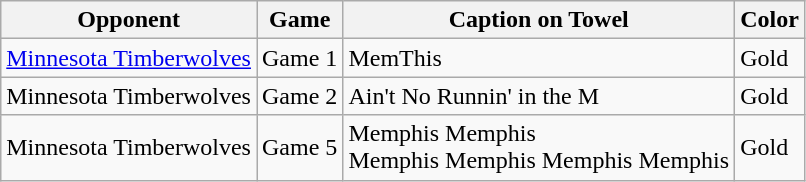<table class="wikitable">
<tr>
<th>Opponent</th>
<th>Game</th>
<th>Caption on Towel</th>
<th>Color</th>
</tr>
<tr>
<td><a href='#'>Minnesota Timberwolves</a></td>
<td>Game 1</td>
<td>MemThis</td>
<td>Gold</td>
</tr>
<tr>
<td>Minnesota Timberwolves</td>
<td>Game 2</td>
<td>Ain't No Runnin' in the M</td>
<td>Gold</td>
</tr>
<tr>
<td>Minnesota Timberwolves</td>
<td>Game 5</td>
<td>Memphis Memphis<br>Memphis Memphis 
Memphis Memphis</td>
<td>Gold</td>
</tr>
</table>
